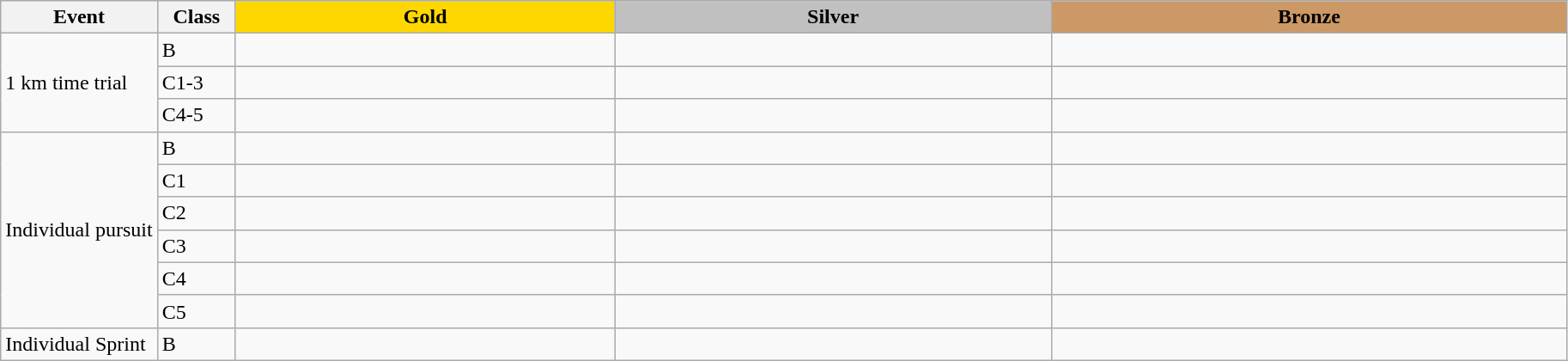<table class=wikitable style="font-size:100%">
<tr>
<th rowspan="1" width="10%">Event</th>
<th rowspan="1" width="5%">Class</th>
<th rowspan="1" style="background:gold;">Gold</th>
<th colspan="1" style="background:silver;">Silver</th>
<th colspan="1" style="background:#CC9966;">Bronze</th>
</tr>
<tr>
<td rowspan="3">1 km time trial<br></td>
<td>B</td>
<td></td>
<td></td>
<td></td>
</tr>
<tr>
<td>C1-3</td>
<td></td>
<td></td>
<td></td>
</tr>
<tr>
<td>C4-5</td>
<td></td>
<td></td>
<td></td>
</tr>
<tr>
<td rowspan="6">Individual pursuit<br></td>
<td>B</td>
<td></td>
<td></td>
<td></td>
</tr>
<tr>
<td>C1</td>
<td></td>
<td></td>
<td></td>
</tr>
<tr>
<td>C2</td>
<td></td>
<td></td>
<td></td>
</tr>
<tr>
<td>C3</td>
<td></td>
<td></td>
<td></td>
</tr>
<tr>
<td>C4</td>
<td></td>
<td></td>
<td></td>
</tr>
<tr>
<td>C5</td>
<td></td>
<td></td>
<td></td>
</tr>
<tr>
<td>Individual Sprint<br></td>
<td>B</td>
<td></td>
<td></td>
<td></td>
</tr>
</table>
